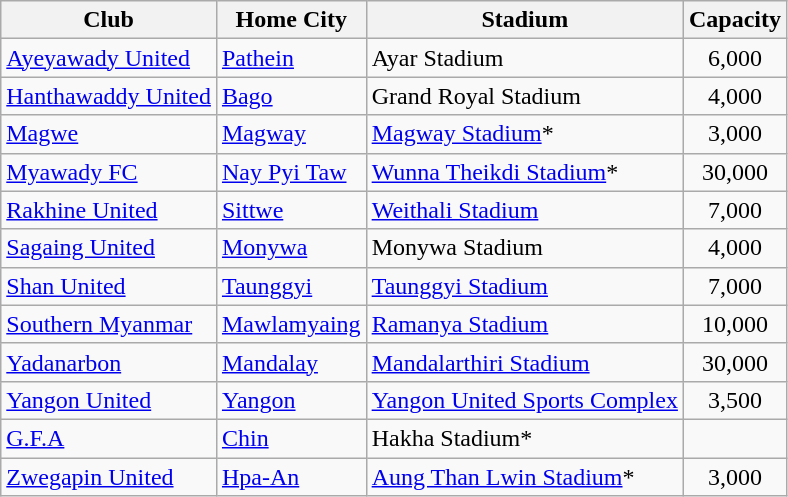<table class="wikitable">
<tr>
<th>Club</th>
<th>Home City</th>
<th>Stadium</th>
<th>Capacity</th>
</tr>
<tr style="vertical-align:top;">
<td><a href='#'>Ayeyawady United</a></td>
<td><a href='#'>Pathein</a></td>
<td>Ayar Stadium</td>
<td align="center">6,000</td>
</tr>
<tr style="vertical-align:top;">
<td><a href='#'>Hanthawaddy United</a></td>
<td><a href='#'>Bago</a></td>
<td>Grand Royal Stadium</td>
<td align="center">4,000</td>
</tr>
<tr style="vertical-align:top;">
<td><a href='#'>Magwe</a></td>
<td><a href='#'>Magway</a></td>
<td><a href='#'>Magway Stadium</a>*</td>
<td align="center">3,000</td>
</tr>
<tr style="vertical-align:top;">
<td><a href='#'>Myawady FC</a></td>
<td><a href='#'>Nay Pyi Taw</a></td>
<td><a href='#'>Wunna Theikdi Stadium</a>*</td>
<td align="center">30,000</td>
</tr>
<tr style="vertical-align:top;">
<td><a href='#'>Rakhine United</a></td>
<td><a href='#'>Sittwe</a></td>
<td><a href='#'>Weithali Stadium</a></td>
<td align="center">7,000</td>
</tr>
<tr style="vertical-align:top;">
<td><a href='#'>Sagaing United</a></td>
<td><a href='#'>Monywa</a></td>
<td>Monywa Stadium</td>
<td align="center">4,000</td>
</tr>
<tr style="vertical-align:top;">
<td><a href='#'>Shan United</a></td>
<td><a href='#'>Taunggyi</a></td>
<td><a href='#'>Taunggyi Stadium</a></td>
<td align="center">7,000</td>
</tr>
<tr style="vertical-align:top;">
<td><a href='#'>Southern Myanmar</a></td>
<td><a href='#'>Mawlamyaing</a></td>
<td><a href='#'>Ramanya Stadium</a></td>
<td align="center">10,000</td>
</tr>
<tr style="vertical-align:top;">
<td><a href='#'>Yadanarbon</a></td>
<td><a href='#'>Mandalay</a></td>
<td><a href='#'>Mandalarthiri Stadium</a></td>
<td align="center">30,000</td>
</tr>
<tr style="vertical-align:top;">
<td><a href='#'>Yangon United</a></td>
<td><a href='#'>Yangon</a></td>
<td><a href='#'>Yangon United Sports Complex</a></td>
<td align="center">3,500</td>
</tr>
<tr style="vertical-align:top;">
<td><a href='#'>G.F.A</a></td>
<td><a href='#'>Chin</a></td>
<td>Hakha Stadium*</td>
<td align="center"></td>
</tr>
<tr style="vertical-align:top;">
<td><a href='#'>Zwegapin United</a></td>
<td><a href='#'>Hpa-An</a></td>
<td><a href='#'>Aung Than Lwin Stadium</a>*</td>
<td align="center">3,000</td>
</tr>
</table>
